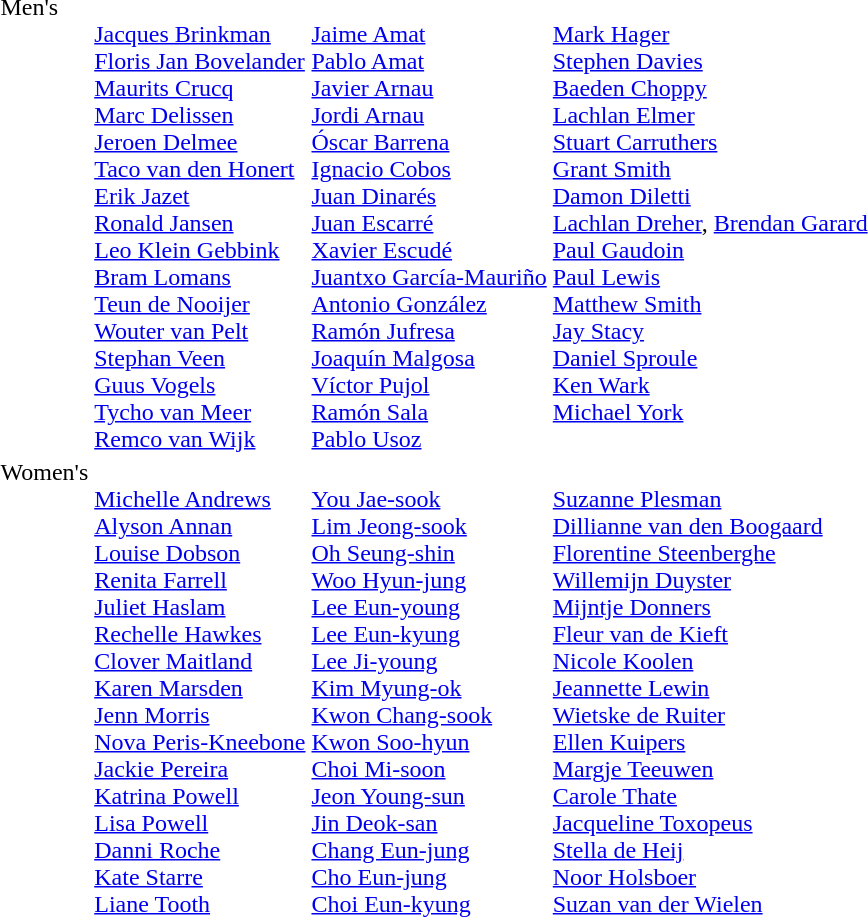<table>
<tr valign="top">
<td>Men's <br></td>
<td><br><a href='#'>Jacques Brinkman</a><br><a href='#'>Floris Jan Bovelander</a><br><a href='#'>Maurits Crucq</a><br><a href='#'>Marc Delissen</a><br><a href='#'>Jeroen Delmee</a><br><a href='#'>Taco van den Honert</a><br><a href='#'>Erik Jazet</a><br><a href='#'>Ronald Jansen</a><br><a href='#'>Leo Klein Gebbink</a><br><a href='#'>Bram Lomans</a><br><a href='#'>Teun de Nooijer</a><br><a href='#'>Wouter van Pelt</a><br><a href='#'>Stephan Veen</a><br><a href='#'>Guus Vogels</a><br><a href='#'>Tycho van Meer</a><br><a href='#'>Remco van Wijk</a></td>
<td><br><a href='#'>Jaime Amat</a><br><a href='#'>Pablo Amat</a><br><a href='#'>Javier Arnau</a><br><a href='#'>Jordi Arnau</a><br><a href='#'>Óscar Barrena</a><br><a href='#'>Ignacio Cobos</a><br><a href='#'>Juan Dinarés</a><br><a href='#'>Juan Escarré</a><br><a href='#'>Xavier Escudé</a><br><a href='#'>Juantxo García-Mauriño</a><br><a href='#'>Antonio González</a><br><a href='#'>Ramón Jufresa</a><br><a href='#'>Joaquín Malgosa</a><br><a href='#'>Víctor Pujol</a><br><a href='#'>Ramón Sala</a><br><a href='#'>Pablo Usoz</a></td>
<td><br><a href='#'>Mark Hager</a><br><a href='#'>Stephen Davies</a><br><a href='#'>Baeden Choppy</a><br><a href='#'>Lachlan Elmer</a><br><a href='#'>Stuart Carruthers</a><br><a href='#'>Grant Smith</a><br><a href='#'>Damon Diletti</a><br><a href='#'>Lachlan Dreher</a>, <a href='#'>Brendan Garard</a><br><a href='#'>Paul Gaudoin</a><br><a href='#'>Paul Lewis</a><br><a href='#'>Matthew Smith</a><br><a href='#'>Jay Stacy</a><br><a href='#'>Daniel Sproule</a><br><a href='#'>Ken Wark</a><br><a href='#'>Michael York</a></td>
</tr>
<tr valign="top">
<td>Women's<br></td>
<td><br><a href='#'>Michelle Andrews</a><br><a href='#'>Alyson Annan</a><br><a href='#'>Louise Dobson</a><br><a href='#'>Renita Farrell</a><br><a href='#'>Juliet Haslam</a><br><a href='#'>Rechelle Hawkes</a><br><a href='#'>Clover Maitland</a><br><a href='#'>Karen Marsden</a><br><a href='#'>Jenn Morris</a><br><a href='#'>Nova Peris-Kneebone</a><br><a href='#'>Jackie Pereira</a><br><a href='#'>Katrina Powell</a><br><a href='#'>Lisa Powell</a><br><a href='#'>Danni Roche</a><br><a href='#'>Kate Starre</a><br><a href='#'>Liane Tooth</a></td>
<td><br><a href='#'>You Jae-sook</a><br><a href='#'>Lim Jeong-sook</a><br><a href='#'>Oh Seung-shin</a><br><a href='#'>Woo Hyun-jung</a><br><a href='#'>Lee Eun-young</a><br><a href='#'>Lee Eun-kyung</a><br><a href='#'>Lee Ji-young</a><br><a href='#'>Kim Myung-ok</a><br><a href='#'>Kwon Chang-sook</a><br><a href='#'>Kwon Soo-hyun</a><br><a href='#'>Choi Mi-soon</a><br><a href='#'>Jeon Young-sun</a><br><a href='#'>Jin Deok-san</a><br><a href='#'>Chang Eun-jung</a><br><a href='#'>Cho Eun-jung</a><br><a href='#'>Choi Eun-kyung</a></td>
<td><br><a href='#'>Suzanne Plesman</a><br><a href='#'>Dillianne van den Boogaard</a><br><a href='#'>Florentine Steenberghe</a><br><a href='#'>Willemijn Duyster</a><br><a href='#'>Mijntje Donners</a><br><a href='#'>Fleur van de Kieft</a><br><a href='#'>Nicole Koolen</a><br><a href='#'>Jeannette Lewin</a><br><a href='#'>Wietske de Ruiter</a><br><a href='#'>Ellen Kuipers</a><br><a href='#'>Margje Teeuwen</a><br><a href='#'>Carole Thate</a><br><a href='#'>Jacqueline Toxopeus</a><br><a href='#'>Stella de Heij</a><br><a href='#'>Noor Holsboer</a><br><a href='#'>Suzan van der Wielen</a></td>
</tr>
</table>
